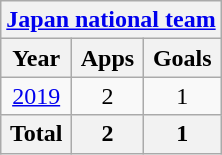<table class="wikitable" style="text-align:center">
<tr>
<th colspan="3"><a href='#'>Japan national team</a></th>
</tr>
<tr>
<th>Year</th>
<th>Apps</th>
<th>Goals</th>
</tr>
<tr>
<td><a href='#'>2019</a></td>
<td>2</td>
<td>1</td>
</tr>
<tr>
<th>Total</th>
<th>2</th>
<th>1</th>
</tr>
</table>
